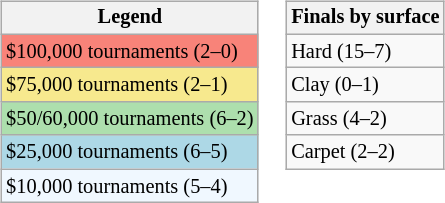<table>
<tr valign=top>
<td><br><table class=wikitable style="font-size:85%">
<tr>
<th>Legend</th>
</tr>
<tr style="background:#f88379;">
<td>$100,000 tournaments (2–0)</td>
</tr>
<tr style="background:#f7e98e;">
<td>$75,000 tournaments (2–1)</td>
</tr>
<tr style="background:#addfad;">
<td>$50/60,000 tournaments (6–2)</td>
</tr>
<tr style="background:lightblue;">
<td>$25,000 tournaments (6–5)</td>
</tr>
<tr style="background:#f0f8ff;">
<td>$10,000 tournaments (5–4)</td>
</tr>
</table>
</td>
<td><br><table class=wikitable style="font-size:85%">
<tr>
<th>Finals by surface</th>
</tr>
<tr>
<td>Hard (15–7)</td>
</tr>
<tr>
<td>Clay (0–1)</td>
</tr>
<tr>
<td>Grass (4–2)</td>
</tr>
<tr>
<td>Carpet (2–2)</td>
</tr>
</table>
</td>
</tr>
</table>
